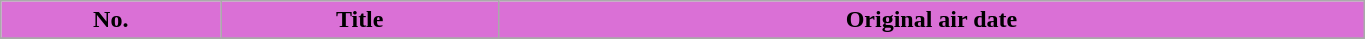<table class="wikitable plainrowheaders" style="width:72%;">
<tr>
<th style="background-color: #DA70D6; color: #000000;">No.</th>
<th style="background-color: #DA70D6; color: #000000;">Title</th>
<th style="background-color: #DA70D6; color: #000000;">Original air date</th>
</tr>
<tr>
</tr>
</table>
